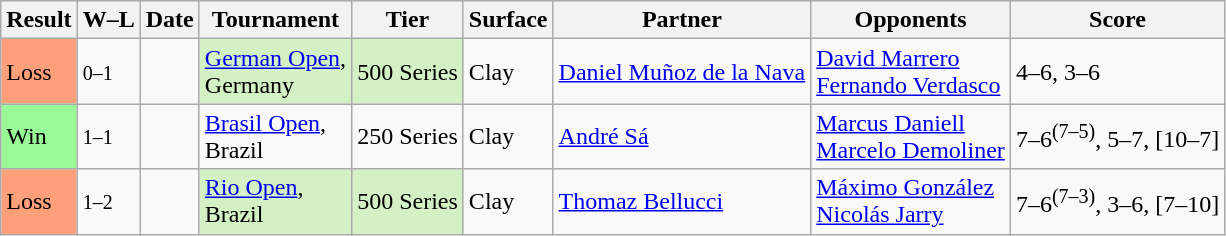<table class="sortable wikitable">
<tr>
<th>Result</th>
<th class="unsortable">W–L</th>
<th>Date</th>
<th>Tournament</th>
<th>Tier</th>
<th>Surface</th>
<th>Partner</th>
<th>Opponents</th>
<th class="unsortable">Score</th>
</tr>
<tr>
<td bgcolor=FFA07A>Loss</td>
<td><small>0–1</small></td>
<td><a href='#'></a></td>
<td style="background:#D4F1C5;"><a href='#'>German Open</a>,<br>Germany</td>
<td style="background:#D4F1C5;">500 Series</td>
<td>Clay</td>
<td> <a href='#'>Daniel Muñoz de la Nava</a></td>
<td> <a href='#'>David Marrero</a><br> <a href='#'>Fernando Verdasco</a></td>
<td>4–6, 3–6</td>
</tr>
<tr>
<td bgcolor=98FB98>Win</td>
<td><small>1–1</small></td>
<td><a href='#'></a></td>
<td><a href='#'>Brasil Open</a>,<br>Brazil</td>
<td>250 Series</td>
<td>Clay</td>
<td> <a href='#'>André Sá</a></td>
<td> <a href='#'>Marcus Daniell</a><br> <a href='#'>Marcelo Demoliner</a></td>
<td>7–6<sup>(7–5)</sup>, 5–7, [10–7]</td>
</tr>
<tr>
<td bgcolor=FFA07A>Loss</td>
<td><small>1–2</small></td>
<td><a href='#'></a></td>
<td style="background:#D4F1C5;"><a href='#'>Rio Open</a>,<br>Brazil</td>
<td style="background:#D4F1C5;">500 Series</td>
<td>Clay</td>
<td> <a href='#'>Thomaz Bellucci</a></td>
<td> <a href='#'>Máximo González</a><br> <a href='#'>Nicolás Jarry</a></td>
<td>7–6<sup>(7–3)</sup>, 3–6, [7–10]</td>
</tr>
</table>
